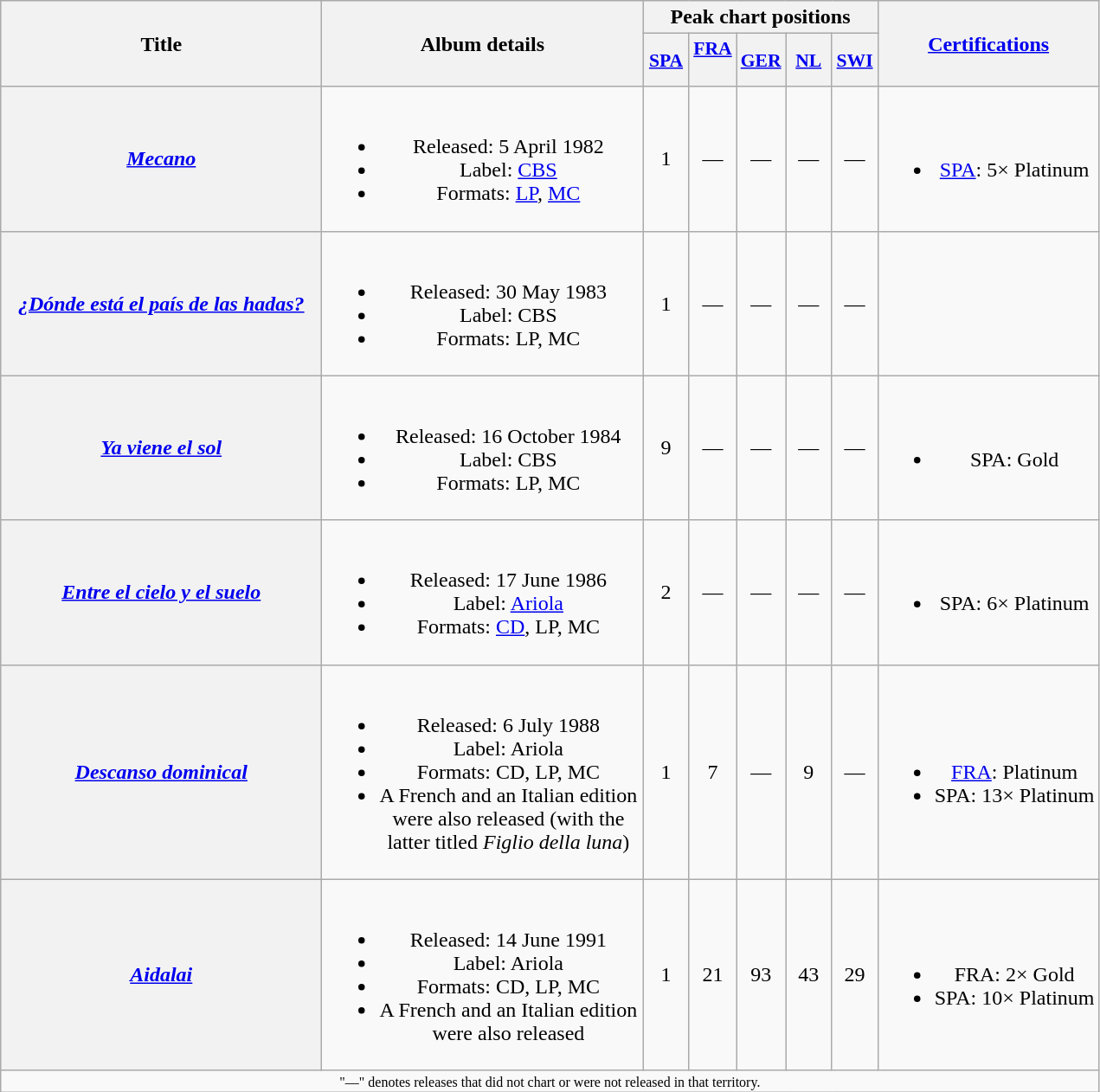<table class="wikitable plainrowheaders" style="text-align:center;">
<tr>
<th rowspan="2" scope="col" style="width:15em;">Title</th>
<th rowspan="2" scope="col" style="width:15em;">Album details</th>
<th colspan="5">Peak chart positions</th>
<th rowspan="2"><a href='#'>Certifications</a></th>
</tr>
<tr>
<th scope="col" style="width:2em;font-size:90%;"><a href='#'>SPA</a><br></th>
<th scope="col" style="width:2em;font-size:90%;"><a href='#'>FRA</a><br><br></th>
<th scope="col" style="width:2em;font-size:90%;"><a href='#'>GER</a><br></th>
<th scope="col" style="width:2em;font-size:90%;"><a href='#'>NL</a><br></th>
<th scope="col" style="width:2em;font-size:90%;"><a href='#'>SWI</a><br></th>
</tr>
<tr>
<th scope="row"><em><a href='#'>Mecano</a></em></th>
<td><br><ul><li>Released: 5 April 1982</li><li>Label: <a href='#'>CBS</a></li><li>Formats: <a href='#'>LP</a>, <a href='#'>MC</a></li></ul></td>
<td>1</td>
<td>—</td>
<td>—</td>
<td>—</td>
<td>—</td>
<td><br><ul><li><a href='#'>SPA</a>: 5× Platinum</li></ul></td>
</tr>
<tr>
<th scope="row"><em><a href='#'>¿Dónde está el país de las hadas?</a></em></th>
<td><br><ul><li>Released: 30 May 1983</li><li>Label: CBS</li><li>Formats: LP, MC</li></ul></td>
<td>1</td>
<td>—</td>
<td>—</td>
<td>—</td>
<td>—</td>
<td></td>
</tr>
<tr>
<th scope="row"><em><a href='#'>Ya viene el sol</a></em></th>
<td><br><ul><li>Released: 16 October 1984</li><li>Label: CBS</li><li>Formats: LP, MC</li></ul></td>
<td>9</td>
<td>—</td>
<td>—</td>
<td>—</td>
<td>—</td>
<td><br><ul><li>SPA: Gold</li></ul></td>
</tr>
<tr>
<th scope="row"><em><a href='#'>Entre el cielo y el suelo</a></em></th>
<td><br><ul><li>Released: 17 June 1986</li><li>Label: <a href='#'>Ariola</a></li><li>Formats: <a href='#'>CD</a>, LP, MC</li></ul></td>
<td>2</td>
<td>—</td>
<td>—</td>
<td>—</td>
<td>—</td>
<td><br><ul><li>SPA: 6× Platinum</li></ul></td>
</tr>
<tr>
<th scope="row"><em><a href='#'>Descanso dominical</a></em></th>
<td><br><ul><li>Released: 6 July 1988</li><li>Label: Ariola</li><li>Formats: CD, LP, MC</li><li>A French and an Italian edition were also released (with the latter titled <em>Figlio della luna</em>)</li></ul></td>
<td>1</td>
<td>7</td>
<td>—</td>
<td>9</td>
<td>—</td>
<td><br><ul><li><a href='#'>FRA</a>: Platinum</li><li>SPA: 13× Platinum</li></ul></td>
</tr>
<tr>
<th scope="row"><em><a href='#'>Aidalai</a></em></th>
<td><br><ul><li>Released: 14 June 1991</li><li>Label: Ariola</li><li>Formats: CD, LP, MC</li><li>A French and an Italian edition were also released</li></ul></td>
<td>1</td>
<td>21</td>
<td>93</td>
<td>43</td>
<td>29</td>
<td><br><ul><li>FRA: 2× Gold</li><li>SPA: 10× Platinum</li></ul></td>
</tr>
<tr>
<td colspan="8" style="font-size:8pt">"—" denotes releases that did not chart or were not released in that territory.</td>
</tr>
</table>
